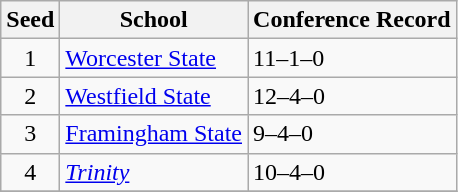<table class="wikitable">
<tr>
<th>Seed</th>
<th>School</th>
<th>Conference Record</th>
</tr>
<tr>
<td align=center>1</td>
<td><a href='#'>Worcester State</a></td>
<td>11–1–0</td>
</tr>
<tr>
<td align=center>2</td>
<td><a href='#'>Westfield State</a></td>
<td>12–4–0</td>
</tr>
<tr>
<td align=center>3</td>
<td><a href='#'>Framingham State</a></td>
<td>9–4–0</td>
</tr>
<tr>
<td align=center>4</td>
<td><em><a href='#'>Trinity</a></em></td>
<td>10–4–0</td>
</tr>
<tr>
</tr>
</table>
